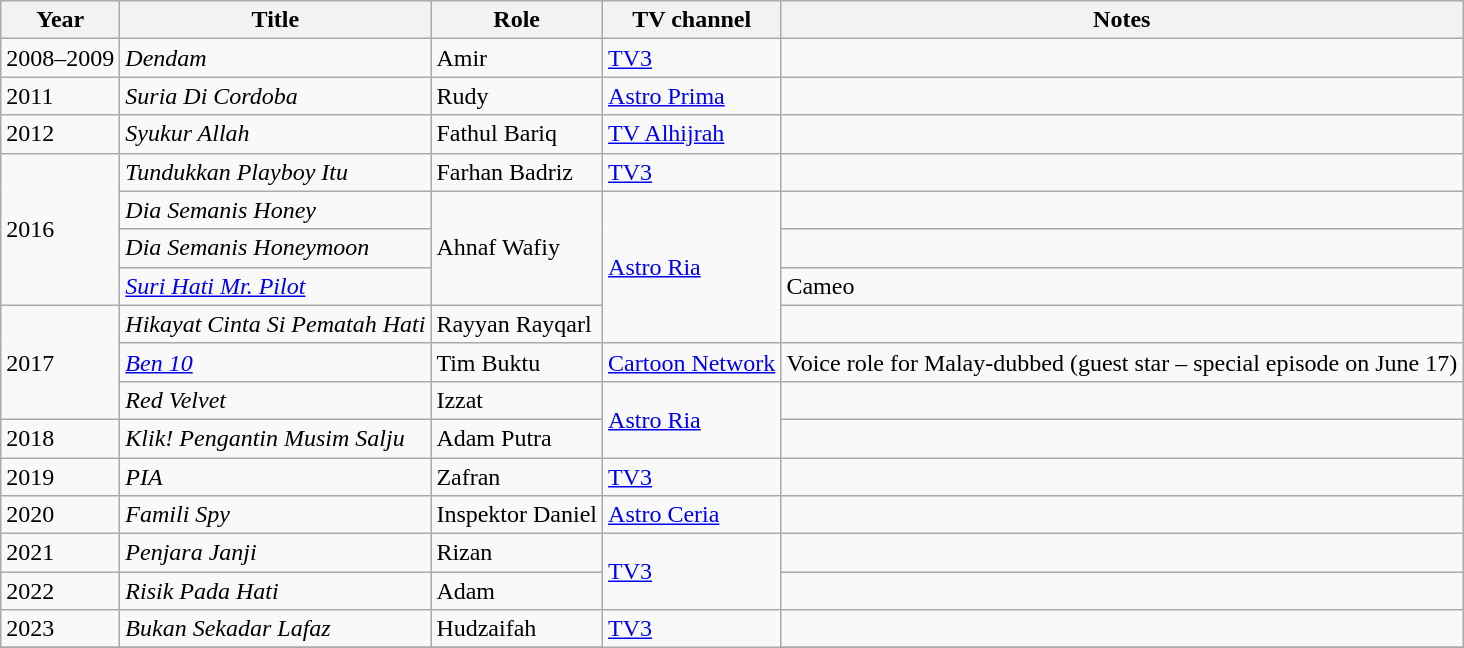<table class="wikitable">
<tr>
<th>Year</th>
<th>Title</th>
<th>Role</th>
<th>TV channel</th>
<th>Notes</th>
</tr>
<tr>
<td>2008–2009</td>
<td><em>Dendam</em></td>
<td>Amir</td>
<td><a href='#'>TV3</a></td>
<td></td>
</tr>
<tr>
<td>2011</td>
<td><em>Suria Di Cordoba</em></td>
<td>Rudy</td>
<td><a href='#'>Astro Prima</a></td>
<td></td>
</tr>
<tr>
<td>2012</td>
<td><em>Syukur Allah</em></td>
<td>Fathul Bariq</td>
<td><a href='#'>TV Alhijrah</a></td>
<td></td>
</tr>
<tr>
<td rowspan="4">2016</td>
<td><em>Tundukkan Playboy Itu</em></td>
<td>Farhan Badriz</td>
<td><a href='#'>TV3</a></td>
<td></td>
</tr>
<tr>
<td><em>Dia Semanis Honey</em></td>
<td rowspan="3">Ahnaf Wafiy</td>
<td rowspan="4"><a href='#'>Astro Ria</a></td>
<td></td>
</tr>
<tr>
<td><em>Dia Semanis Honeymoon</em></td>
<td></td>
</tr>
<tr>
<td><em><a href='#'>Suri Hati Mr. Pilot</a></em></td>
<td>Cameo</td>
</tr>
<tr>
<td rowspan="3">2017</td>
<td><em>Hikayat Cinta Si Pematah Hati</em></td>
<td>Rayyan Rayqarl</td>
<td></td>
</tr>
<tr>
<td><em><a href='#'>Ben 10</a></em></td>
<td>Tim Buktu</td>
<td><a href='#'>Cartoon Network</a></td>
<td>Voice role for Malay-dubbed (guest star – special episode on June 17)</td>
</tr>
<tr>
<td><em>Red Velvet</em></td>
<td>Izzat</td>
<td rowspan="2"><a href='#'>Astro Ria</a></td>
<td></td>
</tr>
<tr>
<td>2018</td>
<td><em>Klik! Pengantin Musim Salju</em></td>
<td>Adam Putra</td>
<td></td>
</tr>
<tr>
<td>2019</td>
<td><em>PIA</em></td>
<td>Zafran</td>
<td><a href='#'>TV3</a></td>
<td></td>
</tr>
<tr>
<td>2020</td>
<td><em>Famili Spy</em></td>
<td>Inspektor Daniel</td>
<td><a href='#'>Astro Ceria</a></td>
<td></td>
</tr>
<tr>
<td>2021</td>
<td><em>Penjara Janji</em></td>
<td>Rizan</td>
<td rowspan="2"><a href='#'>TV3</a></td>
<td></td>
</tr>
<tr>
<td>2022</td>
<td><em>Risik Pada Hati</em></td>
<td>Adam</td>
<td></td>
</tr>
<tr>
<td>2023</td>
<td><em>Bukan Sekadar Lafaz</em></td>
<td>Hudzaifah</td>
<td rowspan="2"><a href='#'>TV3</a></td>
<td></td>
</tr>
<tr>
</tr>
</table>
